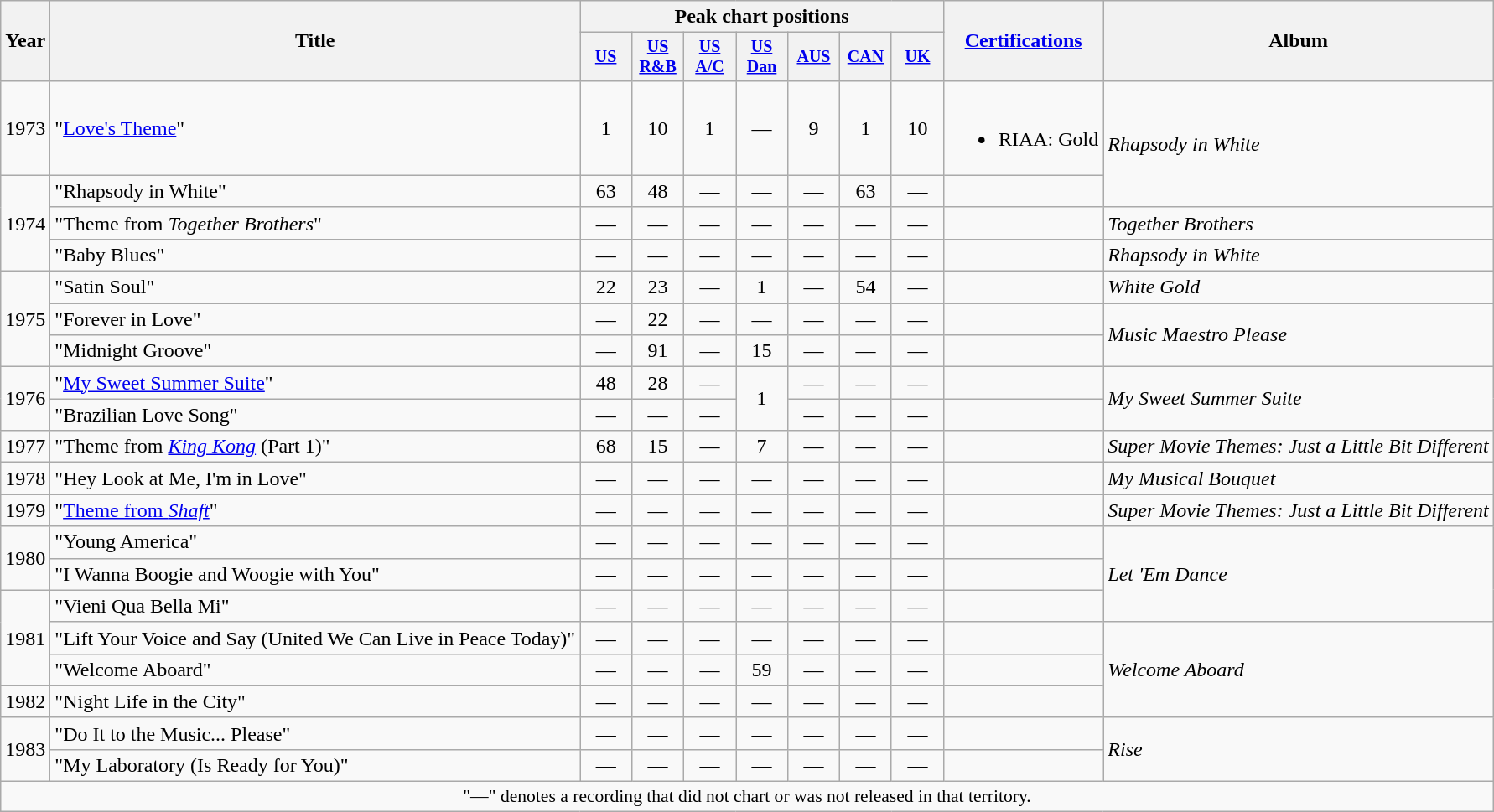<table class="wikitable" style="text-align:center;">
<tr>
<th rowspan="2">Year</th>
<th rowspan="2">Title</th>
<th colspan="7">Peak chart positions</th>
<th rowspan="2"><a href='#'>Certifications</a></th>
<th rowspan="2">Album</th>
</tr>
<tr style="font-size:smaller;">
<th width="35"><a href='#'>US</a><br></th>
<th width="35"><a href='#'>US<br>R&B</a><br></th>
<th width="35"><a href='#'>US<br>A/C</a><br></th>
<th width="35"><a href='#'>US<br>Dan</a><br></th>
<th width="35"><a href='#'>AUS</a><br></th>
<th width="35"><a href='#'>CAN</a><br></th>
<th width="35"><a href='#'>UK</a><br></th>
</tr>
<tr>
<td rowspan="1">1973</td>
<td align="left">"<a href='#'>Love's Theme</a>"</td>
<td>1</td>
<td>10</td>
<td>1</td>
<td>—</td>
<td>9</td>
<td>1</td>
<td>10</td>
<td><br><ul><li>RIAA: Gold</li></ul></td>
<td align="left" rowspan="2"><em>Rhapsody in White</em></td>
</tr>
<tr>
<td rowspan="3">1974</td>
<td align="left">"Rhapsody in White"</td>
<td>63</td>
<td>48</td>
<td>—</td>
<td>—</td>
<td>—</td>
<td>63</td>
<td>—</td>
<td></td>
</tr>
<tr>
<td align="left">"Theme from <em>Together Brothers</em>"</td>
<td>—</td>
<td>—</td>
<td>—</td>
<td>—</td>
<td>—</td>
<td>—</td>
<td>—</td>
<td></td>
<td align="left" rowspan="1"><em>Together Brothers</em></td>
</tr>
<tr>
<td align="left">"Baby Blues"</td>
<td>—</td>
<td>—</td>
<td>—</td>
<td>—</td>
<td>—</td>
<td>—</td>
<td>—</td>
<td></td>
<td align="left" rowspan="1"><em>Rhapsody in White</em></td>
</tr>
<tr>
<td rowspan="3">1975</td>
<td align="left">"Satin Soul"</td>
<td>22</td>
<td>23</td>
<td>—</td>
<td>1</td>
<td>—</td>
<td>54</td>
<td>—</td>
<td></td>
<td align="left" rowspan="1"><em>White Gold</em></td>
</tr>
<tr>
<td align="left">"Forever in Love"</td>
<td>—</td>
<td>22</td>
<td>—</td>
<td>—</td>
<td>—</td>
<td>—</td>
<td>—</td>
<td></td>
<td align="left" rowspan="2"><em>Music Maestro Please</em></td>
</tr>
<tr>
<td align="left">"Midnight Groove"</td>
<td>—</td>
<td>91</td>
<td>—</td>
<td>15</td>
<td>—</td>
<td>—</td>
<td>—</td>
<td></td>
</tr>
<tr>
<td rowspan="2">1976</td>
<td align="left">"<a href='#'>My Sweet Summer Suite</a>"</td>
<td>48</td>
<td>28</td>
<td>—</td>
<td rowspan="2">1</td>
<td>—</td>
<td>—</td>
<td>—</td>
<td></td>
<td align="left" rowspan="2"><em>My Sweet Summer Suite</em></td>
</tr>
<tr>
<td align="left">"Brazilian Love Song"</td>
<td>—</td>
<td>—</td>
<td>—</td>
<td>—</td>
<td>—</td>
<td>—</td>
<td></td>
</tr>
<tr>
<td rowspan="1">1977</td>
<td align="left">"Theme from <em><a href='#'>King Kong</a></em> (Part 1)"</td>
<td>68</td>
<td>15</td>
<td>—</td>
<td>7</td>
<td>—</td>
<td>—</td>
<td>—</td>
<td></td>
<td align="left" rowspan="1"><em>Super Movie Themes: Just a Little Bit Different</em></td>
</tr>
<tr>
<td rowspan="1">1978</td>
<td align="left">"Hey Look at Me, I'm in Love"</td>
<td>—</td>
<td>—</td>
<td>—</td>
<td>—</td>
<td>—</td>
<td>—</td>
<td>—</td>
<td></td>
<td align="left" rowspan="1"><em>My Musical Bouquet</em></td>
</tr>
<tr>
<td rowspan="1">1979</td>
<td align="left">"<a href='#'>Theme from <em>Shaft</em></a>"</td>
<td>—</td>
<td>—</td>
<td>—</td>
<td>—</td>
<td>—</td>
<td>—</td>
<td>—</td>
<td></td>
<td align="left" rowspan="1"><em>Super Movie Themes: Just a Little Bit Different</em></td>
</tr>
<tr>
<td rowspan="2">1980</td>
<td align="left">"Young America"</td>
<td>—</td>
<td>—</td>
<td>—</td>
<td>—</td>
<td>—</td>
<td>—</td>
<td>—</td>
<td></td>
<td align="left" rowspan="3"><em>Let 'Em Dance</em></td>
</tr>
<tr>
<td align="left">"I Wanna Boogie and Woogie with You"</td>
<td>—</td>
<td>—</td>
<td>—</td>
<td>—</td>
<td>—</td>
<td>—</td>
<td>—</td>
<td></td>
</tr>
<tr>
<td rowspan="3">1981</td>
<td align="left">"Vieni Qua Bella Mi"</td>
<td>—</td>
<td>—</td>
<td>—</td>
<td>—</td>
<td>—</td>
<td>—</td>
<td>—</td>
<td></td>
</tr>
<tr>
<td align="left">"Lift Your Voice and Say (United We Can Live in Peace Today)"</td>
<td>—</td>
<td>—</td>
<td>—</td>
<td>—</td>
<td>—</td>
<td>—</td>
<td>—</td>
<td></td>
<td align="left" rowspan="3"><em>Welcome Aboard</em></td>
</tr>
<tr>
<td align="left">"Welcome Aboard"</td>
<td>—</td>
<td>—</td>
<td>—</td>
<td>59</td>
<td>—</td>
<td>—</td>
<td>—</td>
<td></td>
</tr>
<tr>
<td rowspan="1">1982</td>
<td align="left">"Night Life in the City"</td>
<td>—</td>
<td>—</td>
<td>—</td>
<td>—</td>
<td>—</td>
<td>—</td>
<td>—</td>
<td></td>
</tr>
<tr>
<td rowspan="2">1983</td>
<td align="left">"Do It to the Music... Please"</td>
<td>—</td>
<td>—</td>
<td>—</td>
<td>—</td>
<td>—</td>
<td>—</td>
<td>—</td>
<td></td>
<td align="left" rowspan="2"><em>Rise</em></td>
</tr>
<tr>
<td align="left">"My Laboratory (Is Ready for You)"</td>
<td>—</td>
<td>—</td>
<td>—</td>
<td>—</td>
<td>—</td>
<td>—</td>
<td>—</td>
<td></td>
</tr>
<tr>
<td colspan="15" style="font-size:90%">"—" denotes a recording that did not chart or was not released in that territory.</td>
</tr>
</table>
